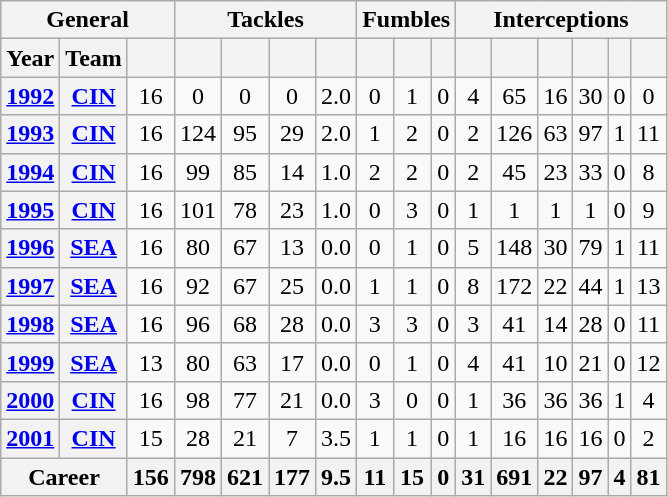<table class="wikitable" style="text-align:center;">
<tr>
<th colspan=3>General</th>
<th colspan=4>Tackles</th>
<th colspan=3>Fumbles</th>
<th colspan=7>Interceptions</th>
</tr>
<tr>
<th>Year</th>
<th>Team</th>
<th></th>
<th></th>
<th></th>
<th></th>
<th></th>
<th></th>
<th></th>
<th></th>
<th></th>
<th></th>
<th></th>
<th></th>
<th></th>
<th></th>
</tr>
<tr>
<th><a href='#'>1992</a></th>
<th><a href='#'>CIN</a></th>
<td>16</td>
<td>0</td>
<td>0</td>
<td>0</td>
<td>2.0</td>
<td>0</td>
<td>1</td>
<td>0</td>
<td>4</td>
<td>65</td>
<td>16</td>
<td>30</td>
<td>0</td>
<td>0</td>
</tr>
<tr>
<th><a href='#'>1993</a></th>
<th><a href='#'>CIN</a></th>
<td>16</td>
<td>124</td>
<td>95</td>
<td>29</td>
<td>2.0</td>
<td>1</td>
<td>2</td>
<td>0</td>
<td>2</td>
<td>126</td>
<td>63</td>
<td>97</td>
<td>1</td>
<td>11</td>
</tr>
<tr>
<th><a href='#'>1994</a></th>
<th><a href='#'>CIN</a></th>
<td>16</td>
<td>99</td>
<td>85</td>
<td>14</td>
<td>1.0</td>
<td>2</td>
<td>2</td>
<td>0</td>
<td>2</td>
<td>45</td>
<td>23</td>
<td>33</td>
<td>0</td>
<td>8</td>
</tr>
<tr>
<th><a href='#'>1995</a></th>
<th><a href='#'>CIN</a></th>
<td>16</td>
<td>101</td>
<td>78</td>
<td>23</td>
<td>1.0</td>
<td>0</td>
<td>3</td>
<td>0</td>
<td>1</td>
<td>1</td>
<td>1</td>
<td>1</td>
<td>0</td>
<td>9</td>
</tr>
<tr>
<th><a href='#'>1996</a></th>
<th><a href='#'>SEA</a></th>
<td>16</td>
<td>80</td>
<td>67</td>
<td>13</td>
<td>0.0</td>
<td>0</td>
<td>1</td>
<td>0</td>
<td>5</td>
<td>148</td>
<td>30</td>
<td>79</td>
<td>1</td>
<td>11</td>
</tr>
<tr>
<th><a href='#'>1997</a></th>
<th><a href='#'>SEA</a></th>
<td>16</td>
<td>92</td>
<td>67</td>
<td>25</td>
<td>0.0</td>
<td>1</td>
<td>1</td>
<td>0</td>
<td>8</td>
<td>172</td>
<td>22</td>
<td>44</td>
<td>1</td>
<td>13</td>
</tr>
<tr>
<th><a href='#'>1998</a></th>
<th><a href='#'>SEA</a></th>
<td>16</td>
<td>96</td>
<td>68</td>
<td>28</td>
<td>0.0</td>
<td>3</td>
<td>3</td>
<td>0</td>
<td>3</td>
<td>41</td>
<td>14</td>
<td>28</td>
<td>0</td>
<td>11</td>
</tr>
<tr>
<th><a href='#'>1999</a></th>
<th><a href='#'>SEA</a></th>
<td>13</td>
<td>80</td>
<td>63</td>
<td>17</td>
<td>0.0</td>
<td>0</td>
<td>1</td>
<td>0</td>
<td>4</td>
<td>41</td>
<td>10</td>
<td>21</td>
<td>0</td>
<td>12</td>
</tr>
<tr>
<th><a href='#'>2000</a></th>
<th><a href='#'>CIN</a></th>
<td>16</td>
<td>98</td>
<td>77</td>
<td>21</td>
<td>0.0</td>
<td>3</td>
<td>0</td>
<td>0</td>
<td>1</td>
<td>36</td>
<td>36</td>
<td>36</td>
<td>1</td>
<td>4</td>
</tr>
<tr>
<th><a href='#'>2001</a></th>
<th><a href='#'>CIN</a></th>
<td>15</td>
<td>28</td>
<td>21</td>
<td>7</td>
<td>3.5</td>
<td>1</td>
<td>1</td>
<td>0</td>
<td>1</td>
<td>16</td>
<td>16</td>
<td>16</td>
<td>0</td>
<td>2</td>
</tr>
<tr>
<th colspan="2">Career</th>
<th>156</th>
<th>798</th>
<th>621</th>
<th>177</th>
<th>9.5</th>
<th>11</th>
<th>15</th>
<th>0</th>
<th>31</th>
<th>691</th>
<th>22</th>
<th>97</th>
<th>4</th>
<th>81</th>
</tr>
</table>
